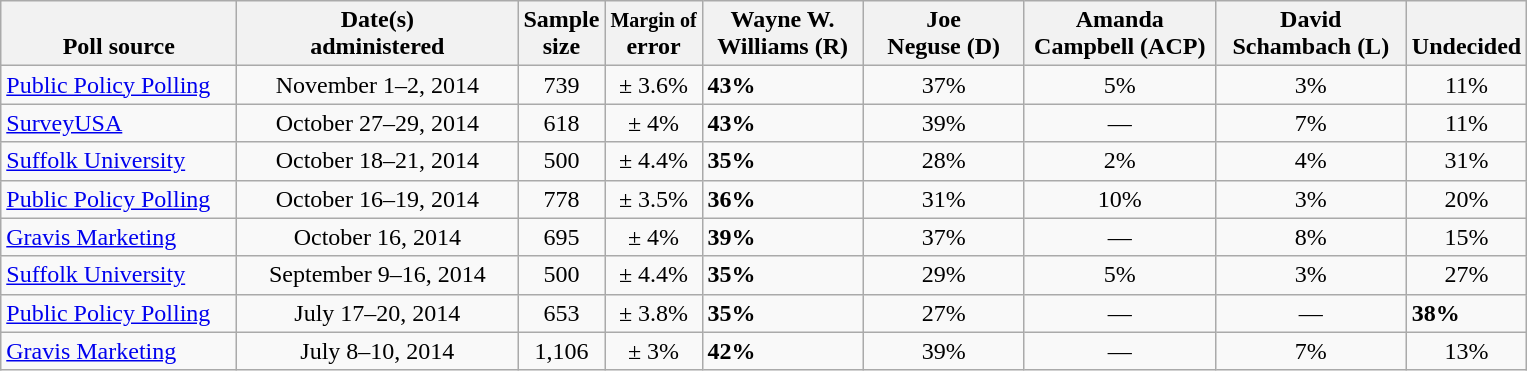<table class="wikitable">
<tr valign= bottom>
<th style="width:150px;">Poll source</th>
<th style="width:180px;">Date(s)<br>administered</th>
<th class=small>Sample<br>size</th>
<th><small>Margin of</small><br>error</th>
<th style="width:100px;">Wayne W.<br>Williams (R)</th>
<th style="width:100px;">Joe<br>Neguse (D)</th>
<th style="width:120px;">Amanda<br>Campbell (ACP)</th>
<th style="width:120px;">David<br>Schambach (L)</th>
<th style="width:40px;">Undecided</th>
</tr>
<tr>
<td><a href='#'>Public Policy Polling</a></td>
<td align=center>November 1–2, 2014</td>
<td align=center>739</td>
<td align=center>± 3.6%</td>
<td><strong>43%</strong></td>
<td align=center>37%</td>
<td align=center>5%</td>
<td align=center>3%</td>
<td align=center>11%</td>
</tr>
<tr>
<td><a href='#'>SurveyUSA</a></td>
<td align=center>October 27–29, 2014</td>
<td align=center>618</td>
<td align=center>± 4%</td>
<td><strong>43%</strong></td>
<td align=center>39%</td>
<td align=center>—</td>
<td align=center>7%</td>
<td align=center>11%</td>
</tr>
<tr>
<td><a href='#'>Suffolk University</a></td>
<td align=center>October 18–21, 2014</td>
<td align=center>500</td>
<td align=center>± 4.4%</td>
<td><strong>35%</strong></td>
<td align=center>28%</td>
<td align=center>2%</td>
<td align=center>4%</td>
<td align=center>31%</td>
</tr>
<tr>
<td><a href='#'>Public Policy Polling</a></td>
<td align=center>October 16–19, 2014</td>
<td align=center>778</td>
<td align=center>± 3.5%</td>
<td><strong>36%</strong></td>
<td align=center>31%</td>
<td align=center>10%</td>
<td align=center>3%</td>
<td align=center>20%</td>
</tr>
<tr>
<td><a href='#'>Gravis Marketing</a></td>
<td align=center>October 16, 2014</td>
<td align=center>695</td>
<td align=center>± 4%</td>
<td><strong>39%</strong></td>
<td align=center>37%</td>
<td align=center>—</td>
<td align=center>8%</td>
<td align=center>15%</td>
</tr>
<tr>
<td><a href='#'>Suffolk University</a></td>
<td align=center>September 9–16, 2014</td>
<td align=center>500</td>
<td align=center>± 4.4%</td>
<td><strong>35%</strong></td>
<td align=center>29%</td>
<td align=center>5%</td>
<td align=center>3%</td>
<td align=center>27%</td>
</tr>
<tr>
<td><a href='#'>Public Policy Polling</a></td>
<td align=center>July 17–20, 2014</td>
<td align=center>653</td>
<td align=center>± 3.8%</td>
<td><strong>35%</strong></td>
<td align=center>27%</td>
<td align=center>—</td>
<td align=center>—</td>
<td><strong>38%</strong></td>
</tr>
<tr>
<td><a href='#'>Gravis Marketing</a></td>
<td align=center>July 8–10, 2014</td>
<td align=center>1,106</td>
<td align=center>± 3%</td>
<td><strong>42%</strong></td>
<td align=center>39%</td>
<td align=center>—</td>
<td align=center>7%</td>
<td align=center>13%</td>
</tr>
</table>
